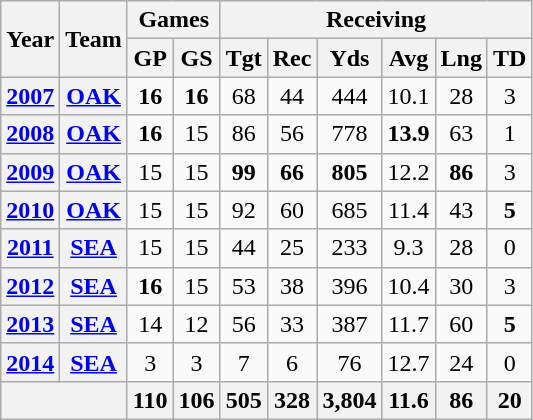<table class="wikitable" style="text-align:center">
<tr>
<th rowspan="2">Year</th>
<th rowspan="2">Team</th>
<th colspan="2">Games</th>
<th colspan="6">Receiving</th>
</tr>
<tr>
<th>GP</th>
<th>GS</th>
<th>Tgt</th>
<th>Rec</th>
<th>Yds</th>
<th>Avg</th>
<th>Lng</th>
<th>TD</th>
</tr>
<tr>
<th><a href='#'>2007</a></th>
<th><a href='#'>OAK</a></th>
<td><strong>16</strong></td>
<td><strong>16</strong></td>
<td>68</td>
<td>44</td>
<td>444</td>
<td>10.1</td>
<td>28</td>
<td>3</td>
</tr>
<tr>
<th><a href='#'>2008</a></th>
<th><a href='#'>OAK</a></th>
<td><strong>16</strong></td>
<td>15</td>
<td>86</td>
<td>56</td>
<td>778</td>
<td><strong>13.9</strong></td>
<td>63</td>
<td>1</td>
</tr>
<tr>
<th><a href='#'>2009</a></th>
<th><a href='#'>OAK</a></th>
<td>15</td>
<td>15</td>
<td><strong>99</strong></td>
<td><strong>66</strong></td>
<td><strong>805</strong></td>
<td>12.2</td>
<td><strong>86</strong></td>
<td>3</td>
</tr>
<tr>
<th><a href='#'>2010</a></th>
<th><a href='#'>OAK</a></th>
<td>15</td>
<td>15</td>
<td>92</td>
<td>60</td>
<td>685</td>
<td>11.4</td>
<td>43</td>
<td><strong>5</strong></td>
</tr>
<tr>
<th><a href='#'>2011</a></th>
<th><a href='#'>SEA</a></th>
<td>15</td>
<td>15</td>
<td>44</td>
<td>25</td>
<td>233</td>
<td>9.3</td>
<td>28</td>
<td>0</td>
</tr>
<tr>
<th><a href='#'>2012</a></th>
<th><a href='#'>SEA</a></th>
<td><strong>16</strong></td>
<td>15</td>
<td>53</td>
<td>38</td>
<td>396</td>
<td>10.4</td>
<td>30</td>
<td>3</td>
</tr>
<tr>
<th><a href='#'>2013</a></th>
<th><a href='#'>SEA</a></th>
<td>14</td>
<td>12</td>
<td>56</td>
<td>33</td>
<td>387</td>
<td>11.7</td>
<td>60</td>
<td><strong>5</strong></td>
</tr>
<tr>
<th><a href='#'>2014</a></th>
<th><a href='#'>SEA</a></th>
<td>3</td>
<td>3</td>
<td>7</td>
<td>6</td>
<td>76</td>
<td>12.7</td>
<td>24</td>
<td>0</td>
</tr>
<tr>
<th colspan="2"></th>
<th>110</th>
<th>106</th>
<th>505</th>
<th>328</th>
<th>3,804</th>
<th>11.6</th>
<th>86</th>
<th>20</th>
</tr>
</table>
